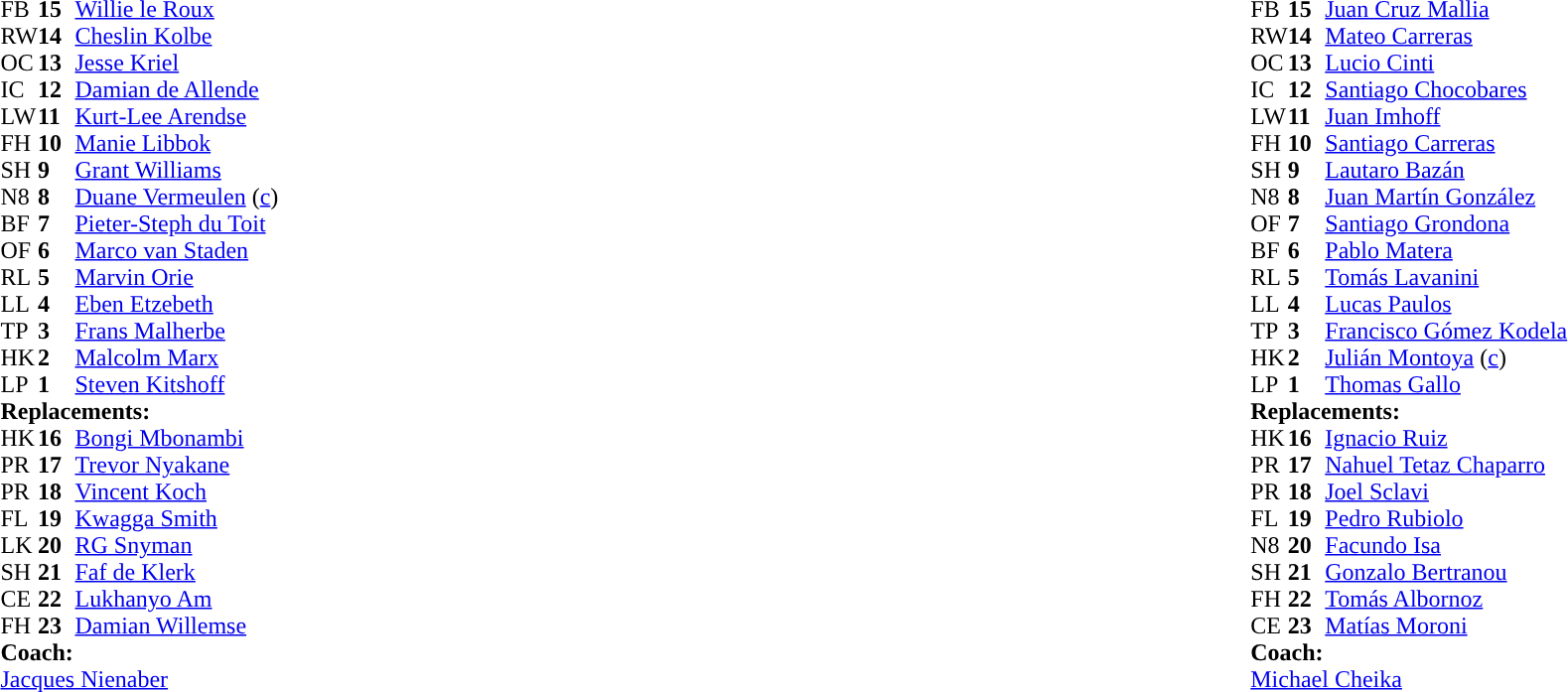<table style="width:100%">
<tr>
<td style="vertical-align:top;width:50%"><br><table cellspacing="0" cellpadding="0">
<tr>
<th width="25"></th>
<th width="25"></th>
</tr>
<tr>
<td>FB</td>
<td><strong>15</strong></td>
<td><a href='#'>Willie le Roux</a></td>
<td></td>
<td></td>
</tr>
<tr>
<td>RW</td>
<td><strong>14</strong></td>
<td><a href='#'>Cheslin Kolbe</a></td>
</tr>
<tr>
<td>OC</td>
<td><strong>13</strong></td>
<td><a href='#'>Jesse Kriel</a></td>
</tr>
<tr>
<td>IC</td>
<td><strong>12</strong></td>
<td><a href='#'>Damian de Allende</a></td>
<td></td>
</tr>
<tr>
<td>LW</td>
<td><strong>11</strong></td>
<td><a href='#'>Kurt-Lee Arendse</a></td>
<td></td>
<td></td>
</tr>
<tr>
<td>FH</td>
<td><strong>10</strong></td>
<td><a href='#'>Manie Libbok</a></td>
</tr>
<tr>
<td>SH</td>
<td><strong>9</strong></td>
<td><a href='#'>Grant Williams</a></td>
<td></td>
<td></td>
</tr>
<tr>
<td>N8</td>
<td><strong>8</strong></td>
<td><a href='#'>Duane Vermeulen</a> (<a href='#'>c</a>)</td>
</tr>
<tr>
<td>BF</td>
<td><strong>7</strong></td>
<td><a href='#'>Pieter-Steph du Toit</a></td>
</tr>
<tr>
<td>OF</td>
<td><strong>6</strong></td>
<td><a href='#'>Marco van Staden</a></td>
<td></td>
<td></td>
</tr>
<tr>
<td>RL</td>
<td><strong>5</strong></td>
<td><a href='#'>Marvin Orie</a></td>
<td></td>
<td></td>
</tr>
<tr>
<td>LL</td>
<td><strong>4</strong></td>
<td><a href='#'>Eben Etzebeth</a></td>
</tr>
<tr>
<td>TP</td>
<td><strong>3</strong></td>
<td><a href='#'>Frans Malherbe</a></td>
<td></td>
<td></td>
</tr>
<tr>
<td>HK</td>
<td><strong>2</strong></td>
<td><a href='#'>Malcolm Marx</a></td>
<td></td>
<td></td>
</tr>
<tr>
<td>LP</td>
<td><strong>1</strong></td>
<td><a href='#'>Steven Kitshoff</a></td>
<td></td>
<td></td>
</tr>
<tr>
<td colspan="3"><strong>Replacements:</strong></td>
</tr>
<tr>
<td>HK</td>
<td><strong>16</strong></td>
<td><a href='#'>Bongi Mbonambi</a></td>
<td></td>
<td></td>
</tr>
<tr>
<td>PR</td>
<td><strong>17</strong></td>
<td><a href='#'>Trevor Nyakane</a></td>
<td></td>
<td></td>
</tr>
<tr>
<td>PR</td>
<td><strong>18</strong></td>
<td><a href='#'>Vincent Koch</a></td>
<td></td>
<td></td>
</tr>
<tr>
<td>FL</td>
<td><strong>19</strong></td>
<td><a href='#'>Kwagga Smith</a></td>
<td></td>
<td></td>
</tr>
<tr>
<td>LK</td>
<td><strong>20</strong></td>
<td><a href='#'>RG Snyman</a></td>
<td></td>
<td></td>
</tr>
<tr>
<td>SH</td>
<td><strong>21</strong></td>
<td><a href='#'>Faf de Klerk</a></td>
<td></td>
<td></td>
</tr>
<tr>
<td>CE</td>
<td><strong>22</strong></td>
<td><a href='#'>Lukhanyo Am</a></td>
<td></td>
<td></td>
</tr>
<tr>
<td>FH</td>
<td><strong>23</strong></td>
<td><a href='#'>Damian Willemse</a></td>
<td></td>
<td></td>
</tr>
<tr>
<td colspan="3"><strong>Coach:</strong></td>
</tr>
<tr>
<td colspan="3"> <a href='#'>Jacques Nienaber</a></td>
</tr>
</table>
</td>
<td style="vertical-align:top"></td>
<td style="vertical-align:top;width:50%"><br><table cellspacing="0" cellpadding="0" style="margin:auto">
<tr>
<th width="25"></th>
<th width="25"></th>
</tr>
<tr>
<td>FB</td>
<td><strong>15</strong></td>
<td><a href='#'>Juan Cruz Mallia</a></td>
</tr>
<tr>
<td>RW</td>
<td><strong>14</strong></td>
<td><a href='#'>Mateo Carreras</a></td>
</tr>
<tr>
<td>OC</td>
<td><strong>13</strong></td>
<td><a href='#'>Lucio Cinti</a></td>
</tr>
<tr>
<td>IC</td>
<td><strong>12</strong></td>
<td><a href='#'>Santiago Chocobares</a></td>
</tr>
<tr>
<td>LW</td>
<td><strong>11</strong></td>
<td><a href='#'>Juan Imhoff</a></td>
<td></td>
<td></td>
</tr>
<tr>
<td>FH</td>
<td><strong>10</strong></td>
<td><a href='#'>Santiago Carreras</a></td>
<td></td>
<td></td>
<td></td>
</tr>
<tr>
<td>SH</td>
<td><strong>9</strong></td>
<td><a href='#'>Lautaro Bazán</a></td>
<td></td>
<td></td>
</tr>
<tr>
<td>N8</td>
<td><strong>8</strong></td>
<td><a href='#'>Juan Martín González</a></td>
</tr>
<tr>
<td>OF</td>
<td><strong>7</strong></td>
<td><a href='#'>Santiago Grondona</a></td>
<td></td>
<td></td>
</tr>
<tr>
<td>BF</td>
<td><strong>6</strong></td>
<td><a href='#'>Pablo Matera</a></td>
</tr>
<tr>
<td>RL</td>
<td><strong>5</strong></td>
<td><a href='#'>Tomás Lavanini</a></td>
</tr>
<tr>
<td>LL</td>
<td><strong>4</strong></td>
<td><a href='#'>Lucas Paulos</a></td>
<td></td>
<td></td>
</tr>
<tr>
<td>TP</td>
<td><strong>3</strong></td>
<td><a href='#'>Francisco Gómez Kodela</a></td>
<td></td>
<td></td>
</tr>
<tr>
<td>HK</td>
<td><strong>2</strong></td>
<td><a href='#'>Julián Montoya</a> (<a href='#'>c</a>)</td>
<td></td>
<td colspan=2></td>
<td></td>
</tr>
<tr>
<td>LP</td>
<td><strong>1</strong></td>
<td><a href='#'>Thomas Gallo</a></td>
<td></td>
<td></td>
</tr>
<tr>
<td colspan="3"><strong>Replacements:</strong></td>
</tr>
<tr>
<td>HK</td>
<td><strong>16</strong></td>
<td><a href='#'>Ignacio Ruiz</a></td>
<td></td>
<td></td>
<td></td>
<td></td>
</tr>
<tr>
<td>PR</td>
<td><strong>17</strong></td>
<td><a href='#'>Nahuel Tetaz Chaparro</a></td>
<td></td>
<td></td>
</tr>
<tr>
<td>PR</td>
<td><strong>18</strong></td>
<td><a href='#'>Joel Sclavi</a></td>
<td></td>
<td></td>
</tr>
<tr>
<td>FL</td>
<td><strong>19</strong></td>
<td><a href='#'>Pedro Rubiolo</a></td>
<td></td>
<td></td>
</tr>
<tr>
<td>N8</td>
<td><strong>20</strong></td>
<td><a href='#'>Facundo Isa</a></td>
<td></td>
<td></td>
</tr>
<tr>
<td>SH</td>
<td><strong>21</strong></td>
<td><a href='#'>Gonzalo Bertranou</a></td>
<td></td>
<td></td>
</tr>
<tr>
<td>FH</td>
<td><strong>22</strong></td>
<td><a href='#'>Tomás Albornoz</a></td>
<td></td>
<td></td>
<td></td>
</tr>
<tr>
<td>CE</td>
<td><strong>23</strong></td>
<td><a href='#'>Matías Moroni</a></td>
<td></td>
<td></td>
</tr>
<tr>
<td colspan="3"><strong>Coach:</strong></td>
</tr>
<tr>
<td colspan="3"> <a href='#'>Michael Cheika</a></td>
</tr>
</table>
</td>
</tr>
</table>
